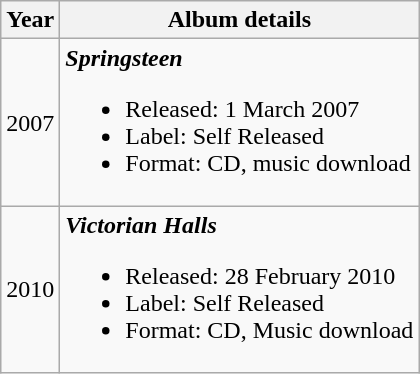<table class="wikitable">
<tr>
<th>Year</th>
<th>Album details</th>
</tr>
<tr>
<td>2007</td>
<td><strong><em>Springsteen</em></strong><br><ul><li>Released: 1 March 2007</li><li>Label: Self Released</li><li>Format: CD, music download</li></ul></td>
</tr>
<tr>
<td>2010</td>
<td><strong><em>Victorian Halls</em></strong><br><ul><li>Released: 28 February 2010</li><li>Label: Self Released</li><li>Format: CD, Music download</li></ul></td>
</tr>
</table>
